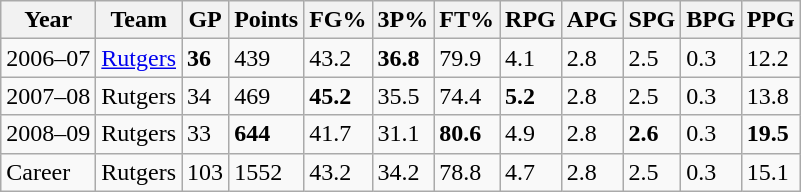<table class="wikitable">
<tr>
<th>Year</th>
<th>Team</th>
<th>GP</th>
<th>Points</th>
<th>FG%</th>
<th>3P%</th>
<th>FT%</th>
<th>RPG</th>
<th>APG</th>
<th>SPG</th>
<th>BPG</th>
<th>PPG</th>
</tr>
<tr>
<td>2006–07</td>
<td><a href='#'>Rutgers</a></td>
<td><strong>36</strong></td>
<td>439</td>
<td>43.2</td>
<td><strong>36.8</strong></td>
<td>79.9</td>
<td>4.1</td>
<td>2.8</td>
<td>2.5</td>
<td>0.3</td>
<td>12.2</td>
</tr>
<tr>
<td>2007–08</td>
<td>Rutgers</td>
<td>34</td>
<td>469</td>
<td><strong>45.2</strong></td>
<td>35.5</td>
<td>74.4</td>
<td><strong>5.2</strong></td>
<td>2.8</td>
<td>2.5</td>
<td>0.3</td>
<td>13.8</td>
</tr>
<tr>
<td>2008–09</td>
<td>Rutgers</td>
<td>33</td>
<td><strong>644</strong></td>
<td>41.7</td>
<td>31.1</td>
<td><strong>80.6</strong></td>
<td>4.9</td>
<td>2.8</td>
<td><strong>2.6</strong></td>
<td>0.3</td>
<td><strong>19.5</strong></td>
</tr>
<tr>
<td>Career</td>
<td>Rutgers</td>
<td>103</td>
<td>1552</td>
<td>43.2</td>
<td>34.2</td>
<td>78.8</td>
<td>4.7</td>
<td>2.8</td>
<td>2.5</td>
<td>0.3</td>
<td>15.1</td>
</tr>
</table>
